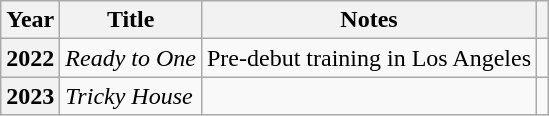<table class="wikitable plainrowheaders sortable">
<tr>
<th scope="col">Year</th>
<th scope="col">Title</th>
<th scope="col">Notes</th>
<th scope="col" class="unsortable"></th>
</tr>
<tr>
<th scope="row">2022</th>
<td><em>Ready to One</em></td>
<td>Pre-debut training in Los Angeles</td>
<td style="text-align:center"></td>
</tr>
<tr>
<th scope="row">2023</th>
<td><em>Tricky House</em></td>
<td></td>
<td style="text-align:center"></td>
</tr>
</table>
